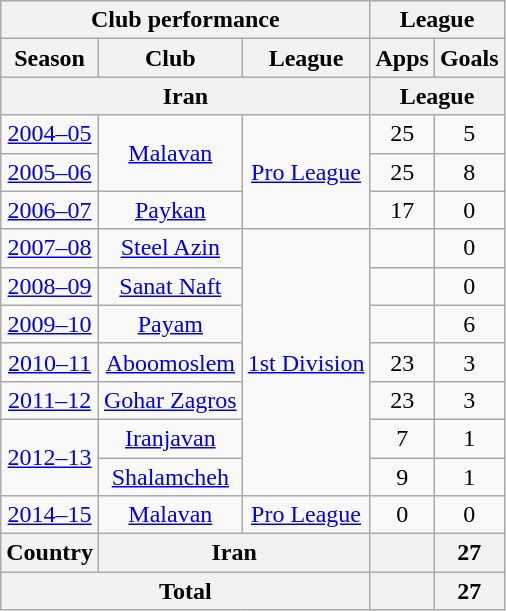<table class="wikitable" style="text-align:center;">
<tr>
<th colspan=3>Club performance</th>
<th colspan=2>League</th>
</tr>
<tr>
<th>Season</th>
<th>Club</th>
<th>League</th>
<th>Apps</th>
<th>Goals</th>
</tr>
<tr>
<th colspan=3>Iran</th>
<th colspan=2>League</th>
</tr>
<tr>
<td><a href='#'>2004–05</a></td>
<td rowspan="2"><a href='#'>Malavan</a></td>
<td rowspan="3"><a href='#'>Pro League</a></td>
<td>25</td>
<td>5</td>
</tr>
<tr>
<td><a href='#'>2005–06</a></td>
<td>25</td>
<td>8</td>
</tr>
<tr>
<td><a href='#'>2006–07</a></td>
<td><a href='#'>Paykan</a></td>
<td>17</td>
<td>0</td>
</tr>
<tr>
<td><a href='#'>2007–08</a></td>
<td><a href='#'>Steel Azin</a></td>
<td rowspan="7"><a href='#'>1st Division</a></td>
<td></td>
<td>0</td>
</tr>
<tr>
<td><a href='#'>2008–09</a></td>
<td><a href='#'>Sanat Naft</a></td>
<td></td>
<td>0</td>
</tr>
<tr>
<td><a href='#'>2009–10</a></td>
<td><a href='#'>Payam</a></td>
<td></td>
<td>6</td>
</tr>
<tr>
<td><a href='#'>2010–11</a></td>
<td><a href='#'>Aboomoslem</a></td>
<td>23</td>
<td>3</td>
</tr>
<tr>
<td><a href='#'>2011–12</a></td>
<td><a href='#'>Gohar Zagros</a></td>
<td>23</td>
<td>3</td>
</tr>
<tr>
<td rowspan="2"><a href='#'>2012–13</a></td>
<td><a href='#'>Iranjavan</a></td>
<td>7</td>
<td>1</td>
</tr>
<tr>
<td><a href='#'>Shalamcheh</a></td>
<td>9</td>
<td>1</td>
</tr>
<tr>
<td><a href='#'>2014–15</a></td>
<td><a href='#'>Malavan</a></td>
<td rowspan="1"><a href='#'>Pro League</a></td>
<td>0</td>
<td>0</td>
</tr>
<tr>
<th rowspan=1>Country</th>
<th colspan=2>Iran</th>
<th></th>
<th>27</th>
</tr>
<tr>
<th colspan=3>Total</th>
<th></th>
<th>27</th>
</tr>
</table>
